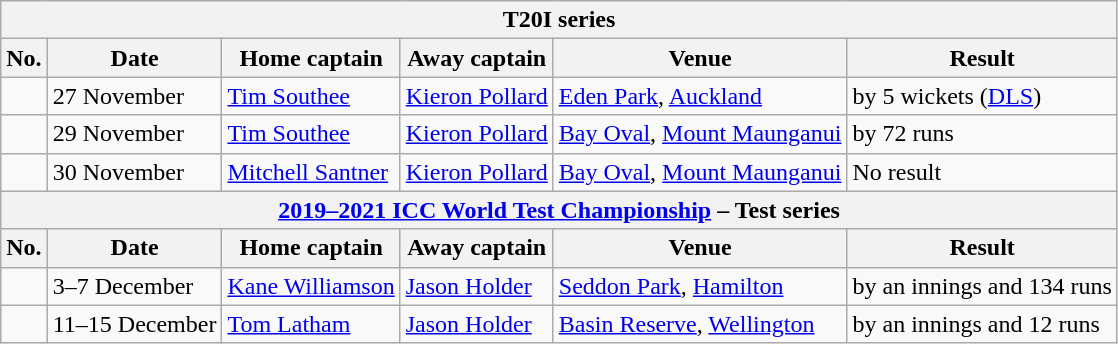<table class="wikitable">
<tr>
<th colspan="9">T20I series</th>
</tr>
<tr>
<th>No.</th>
<th>Date</th>
<th>Home captain</th>
<th>Away captain</th>
<th>Venue</th>
<th>Result</th>
</tr>
<tr>
<td></td>
<td>27 November</td>
<td><a href='#'>Tim Southee</a></td>
<td><a href='#'>Kieron Pollard</a></td>
<td><a href='#'>Eden Park</a>, <a href='#'>Auckland</a></td>
<td> by 5 wickets (<a href='#'>DLS</a>)</td>
</tr>
<tr>
<td></td>
<td>29 November</td>
<td><a href='#'>Tim Southee</a></td>
<td><a href='#'>Kieron Pollard</a></td>
<td><a href='#'>Bay Oval</a>, <a href='#'>Mount Maunganui</a></td>
<td> by 72 runs</td>
</tr>
<tr>
<td></td>
<td>30 November</td>
<td><a href='#'>Mitchell Santner</a></td>
<td><a href='#'>Kieron Pollard</a></td>
<td><a href='#'>Bay Oval</a>, <a href='#'>Mount Maunganui</a></td>
<td>No result</td>
</tr>
<tr>
<th colspan="9"><a href='#'>2019–2021 ICC World Test Championship</a> – Test series</th>
</tr>
<tr>
<th>No.</th>
<th>Date</th>
<th>Home captain</th>
<th>Away captain</th>
<th>Venue</th>
<th>Result</th>
</tr>
<tr>
<td></td>
<td>3–7 December</td>
<td><a href='#'>Kane Williamson</a></td>
<td><a href='#'>Jason Holder</a></td>
<td><a href='#'>Seddon Park</a>, <a href='#'>Hamilton</a></td>
<td> by an innings and 134 runs</td>
</tr>
<tr>
<td></td>
<td>11–15 December</td>
<td><a href='#'>Tom Latham</a></td>
<td><a href='#'>Jason Holder</a></td>
<td><a href='#'>Basin Reserve</a>, <a href='#'>Wellington</a></td>
<td> by an innings and 12 runs</td>
</tr>
</table>
